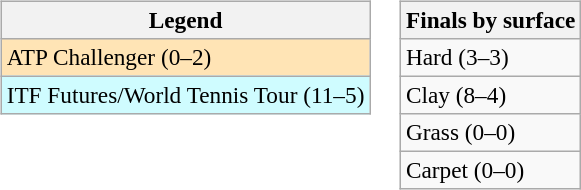<table>
<tr valign=top>
<td><br><table class=wikitable style=font-size:97%>
<tr>
<th>Legend</th>
</tr>
<tr bgcolor=moccasin>
<td>ATP Challenger (0–2)</td>
</tr>
<tr bgcolor=cffcff>
<td>ITF Futures/World Tennis Tour (11–5)</td>
</tr>
</table>
</td>
<td><br><table class=wikitable style=font-size:97%>
<tr>
<th>Finals by surface</th>
</tr>
<tr>
<td>Hard (3–3)</td>
</tr>
<tr>
<td>Clay (8–4)</td>
</tr>
<tr>
<td>Grass (0–0)</td>
</tr>
<tr>
<td>Carpet (0–0)</td>
</tr>
</table>
</td>
</tr>
</table>
